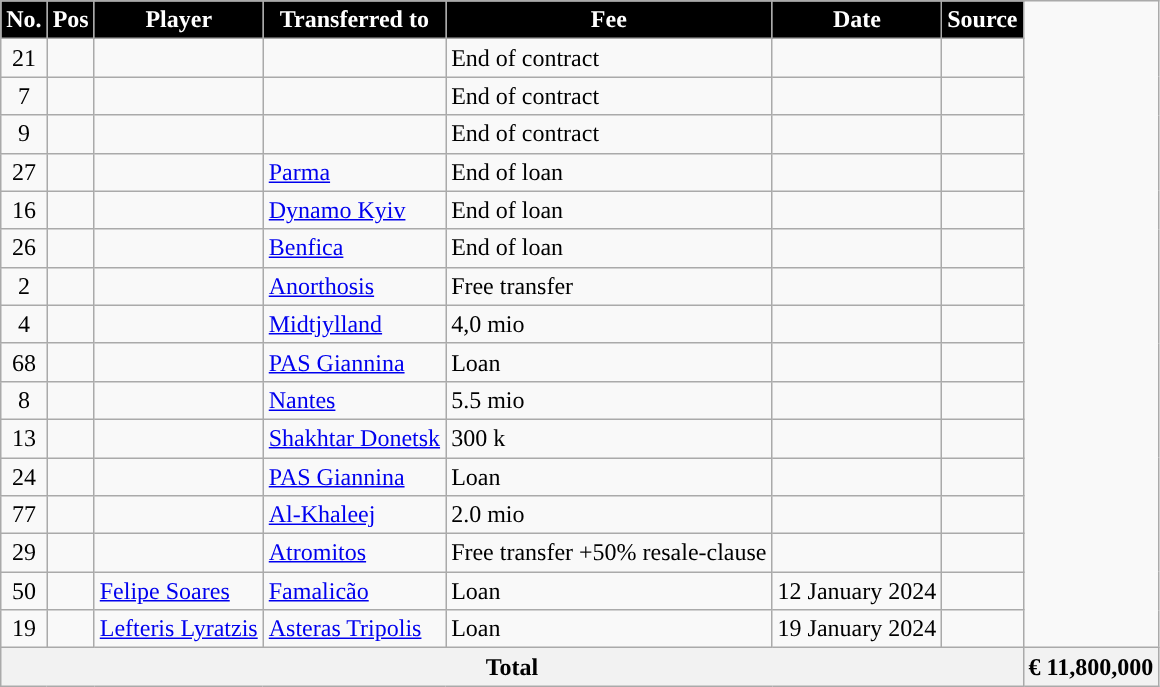<table class="wikitable plainrowheaders sortable">
<tr>
<th style="background:black; color:#FFFFFF; ">No.</th>
<th style="background:black; color:#FFFFFF; ">Pos</th>
<th style="background:black; color:#FFFFFF; ">Player</th>
<th style="background:black; color:#FFFFFF; ">Transferred to</th>
<th style="background:black; color:#FFFFFF; ">Fee</th>
<th style="background:black; color:#FFFFFF; ">Date</th>
<th style="background:black; color:#FFFFFF; ">Source</th>
</tr>
<tr>
<td align=center>21</td>
<td align=center></td>
<td></td>
<td></td>
<td>End of contract</td>
<td></td>
<td></td>
</tr>
<tr>
<td align=center>7</td>
<td align=center></td>
<td></td>
<td></td>
<td>End of contract</td>
<td></td>
<td></td>
</tr>
<tr>
<td align=center>9</td>
<td align=center></td>
<td></td>
<td></td>
<td>End of contract</td>
<td></td>
<td></td>
</tr>
<tr>
<td align=center>27</td>
<td align=center></td>
<td></td>
<td> <a href='#'>Parma</a></td>
<td>End of loan</td>
<td></td>
<td></td>
</tr>
<tr>
<td align=center>16</td>
<td align=center></td>
<td></td>
<td> <a href='#'>Dynamo Kyiv</a></td>
<td>End of loan</td>
<td></td>
<td></td>
</tr>
<tr>
<td align=center>26</td>
<td align=center></td>
<td></td>
<td> <a href='#'>Benfica</a></td>
<td>End of loan</td>
<td></td>
<td></td>
</tr>
<tr>
<td align=center>2</td>
<td align=center></td>
<td></td>
<td> <a href='#'>Anorthosis</a></td>
<td>Free transfer</td>
<td></td>
<td></td>
</tr>
<tr>
<td align=center>4</td>
<td align=center></td>
<td></td>
<td> <a href='#'>Midtjylland</a></td>
<td>4,0 mio</td>
<td></td>
<td></td>
</tr>
<tr>
<td align=center>68</td>
<td align=center></td>
<td></td>
<td> <a href='#'>PAS Giannina</a></td>
<td>Loan</td>
<td></td>
<td></td>
</tr>
<tr>
<td align=center>8</td>
<td align=center></td>
<td></td>
<td> <a href='#'>Nantes</a></td>
<td>5.5 mio</td>
<td></td>
<td></td>
</tr>
<tr>
<td align=center>13</td>
<td align=center></td>
<td></td>
<td> <a href='#'>Shakhtar Donetsk</a></td>
<td>300 k</td>
<td></td>
<td></td>
</tr>
<tr>
<td align=center>24</td>
<td align=center></td>
<td></td>
<td> <a href='#'>PAS Giannina</a></td>
<td>Loan</td>
<td></td>
<td></td>
</tr>
<tr>
<td align=center>77</td>
<td align=center></td>
<td></td>
<td> <a href='#'>Al-Khaleej</a></td>
<td>2.0 mio</td>
<td></td>
<td></td>
</tr>
<tr>
<td align=center>29</td>
<td align=center></td>
<td></td>
<td> <a href='#'>Atromitos</a></td>
<td>Free transfer +50% resale-clause</td>
<td></td>
<td></td>
</tr>
<tr>
<td align=center>50</td>
<td align=center></td>
<td> <a href='#'>Felipe Soares</a></td>
<td> <a href='#'>Famalicão</a></td>
<td>Loan</td>
<td>12 January 2024</td>
<td></td>
</tr>
<tr>
<td align=center>19</td>
<td align=center></td>
<td> <a href='#'>Lefteris Lyratzis</a></td>
<td> <a href='#'>Asteras Tripolis</a></td>
<td>Loan</td>
<td>19 January 2024</td>
<td></td>
</tr>
<tr>
<th colspan="8">Total</th>
<th colspan="2"> € 11,800,000</th>
</tr>
</table>
